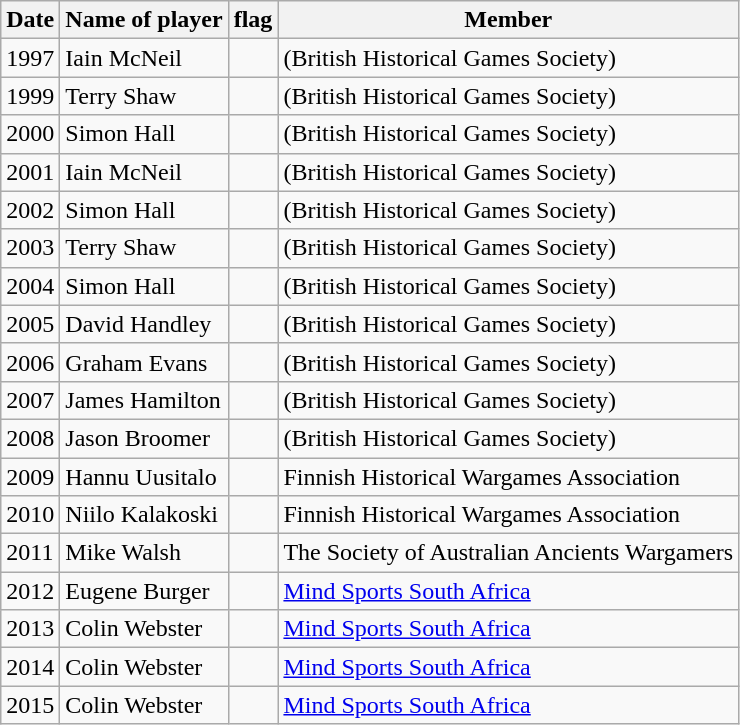<table class="wikitable">
<tr>
<th>Date</th>
<th>Name of player</th>
<th>flag</th>
<th>Member</th>
</tr>
<tr>
<td>1997</td>
<td>Iain McNeil</td>
<td></td>
<td>(British Historical Games Society)</td>
</tr>
<tr>
<td>1999</td>
<td>Terry Shaw</td>
<td></td>
<td>(British Historical Games Society)</td>
</tr>
<tr>
<td>2000</td>
<td>Simon Hall</td>
<td></td>
<td>(British Historical Games Society)</td>
</tr>
<tr>
<td>2001</td>
<td>Iain McNeil</td>
<td></td>
<td>(British Historical Games Society)</td>
</tr>
<tr>
<td>2002</td>
<td>Simon Hall</td>
<td></td>
<td>(British Historical Games Society)</td>
</tr>
<tr>
<td>2003</td>
<td>Terry Shaw</td>
<td></td>
<td>(British Historical Games Society)</td>
</tr>
<tr>
<td>2004</td>
<td>Simon Hall</td>
<td></td>
<td>(British Historical Games Society)</td>
</tr>
<tr>
<td>2005</td>
<td>David Handley</td>
<td></td>
<td>(British Historical Games Society)</td>
</tr>
<tr>
<td>2006</td>
<td>Graham Evans</td>
<td></td>
<td>(British Historical Games Society)</td>
</tr>
<tr>
<td>2007</td>
<td>James Hamilton</td>
<td></td>
<td>(British Historical Games Society)</td>
</tr>
<tr>
<td>2008</td>
<td>Jason Broomer</td>
<td></td>
<td>(British Historical Games Society)</td>
</tr>
<tr>
<td>2009</td>
<td>Hannu Uusitalo</td>
<td></td>
<td>Finnish Historical Wargames Association</td>
</tr>
<tr>
<td>2010</td>
<td>Niilo Kalakoski</td>
<td></td>
<td>Finnish Historical Wargames Association</td>
</tr>
<tr>
<td>2011</td>
<td>Mike Walsh</td>
<td></td>
<td>The Society of Australian Ancients Wargamers</td>
</tr>
<tr>
<td>2012</td>
<td>Eugene Burger</td>
<td></td>
<td><a href='#'>Mind Sports South Africa</a></td>
</tr>
<tr>
<td>2013</td>
<td>Colin Webster</td>
<td></td>
<td><a href='#'>Mind Sports South Africa</a></td>
</tr>
<tr>
<td>2014</td>
<td>Colin Webster</td>
<td></td>
<td><a href='#'>Mind Sports South Africa</a></td>
</tr>
<tr>
<td>2015</td>
<td>Colin Webster</td>
<td></td>
<td><a href='#'>Mind Sports South Africa</a></td>
</tr>
</table>
